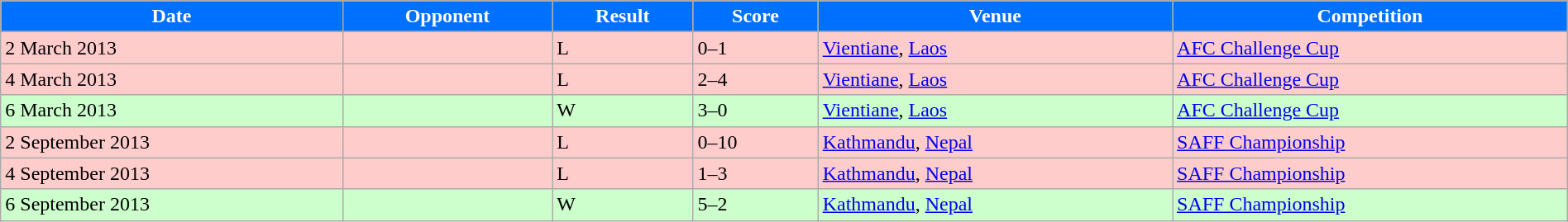<table width=100% class="wikitable">
<tr>
<th style="background:#0070FF;color:white;">Date</th>
<th style="background:#0070FF;color:white;">Opponent</th>
<th style="background:#0070FF;color:white;">Result</th>
<th style="background:#0070FF;color:white;">Score</th>
<th style="background:#0070FF;color:white;">Venue</th>
<th style="background:#0070FF;color:white;">Competition</th>
</tr>
<tr>
</tr>
<tr style="background:#FCC;">
<td>2 March 2013</td>
<td></td>
<td>L</td>
<td>0–1</td>
<td> <a href='#'>Vientiane</a>, <a href='#'>Laos</a></td>
<td><a href='#'>AFC Challenge Cup</a></td>
</tr>
<tr style="background:#FCC;">
<td>4 March 2013</td>
<td></td>
<td>L</td>
<td>2–4</td>
<td> <a href='#'>Vientiane</a>, <a href='#'>Laos</a></td>
<td><a href='#'>AFC Challenge Cup</a></td>
</tr>
<tr style="background:#CCFFCC;">
<td>6 March 2013</td>
<td></td>
<td>W</td>
<td>3–0</td>
<td> <a href='#'>Vientiane</a>, <a href='#'>Laos</a></td>
<td><a href='#'>AFC Challenge Cup</a></td>
</tr>
<tr style="background:#FCC;">
<td>2 September 2013</td>
<td></td>
<td>L</td>
<td>0–10</td>
<td> <a href='#'>Kathmandu</a>, <a href='#'>Nepal</a></td>
<td><a href='#'>SAFF Championship</a></td>
</tr>
<tr style="background:#FCC;">
<td>4 September 2013</td>
<td></td>
<td>L</td>
<td>1–3</td>
<td> <a href='#'>Kathmandu</a>, <a href='#'>Nepal</a></td>
<td><a href='#'>SAFF Championship</a></td>
</tr>
<tr style="background:#CCFFCC;">
<td>6 September 2013</td>
<td></td>
<td>W</td>
<td>5–2</td>
<td> <a href='#'>Kathmandu</a>, <a href='#'>Nepal</a></td>
<td><a href='#'>SAFF Championship</a></td>
</tr>
</table>
